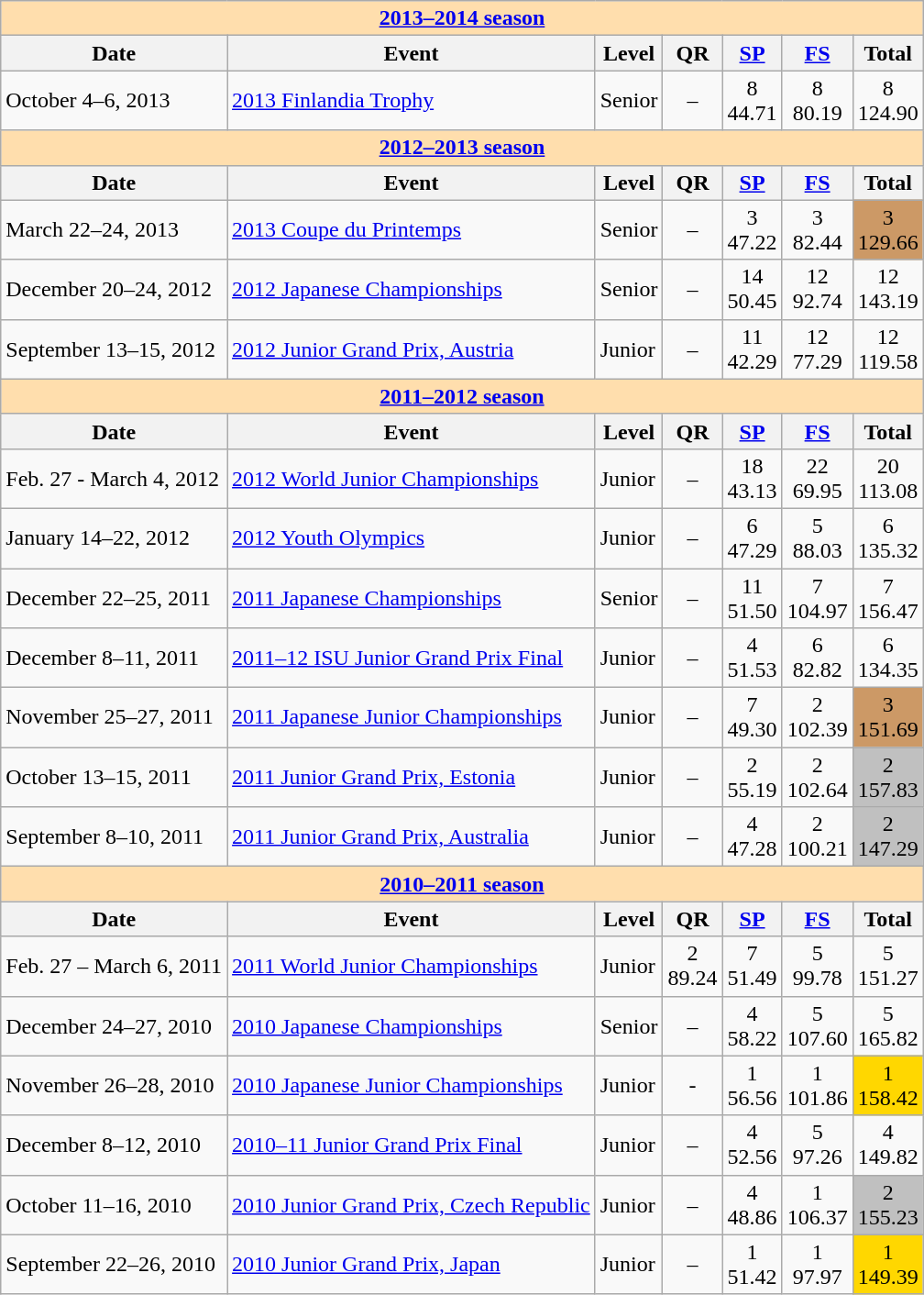<table class="wikitable">
<tr>
<td style="background-color: #ffdead; " colspan=7 align=center><strong><a href='#'>2013–2014 season</a></strong></td>
</tr>
<tr>
<th>Date</th>
<th>Event</th>
<th>Level</th>
<th>QR</th>
<th><a href='#'>SP</a></th>
<th><a href='#'>FS</a></th>
<th>Total</th>
</tr>
<tr>
<td>October 4–6, 2013</td>
<td><a href='#'>2013 Finlandia Trophy</a></td>
<td>Senior</td>
<td align=center>–</td>
<td align=center>8 <br> 44.71</td>
<td align=center>8 <br> 80.19</td>
<td align=center>8 <br> 124.90</td>
</tr>
<tr>
<td style="background-color: #ffdead; " colspan=7 align=center><strong><a href='#'>2012–2013 season</a></strong></td>
</tr>
<tr>
<th>Date</th>
<th>Event</th>
<th>Level</th>
<th>QR</th>
<th><a href='#'>SP</a></th>
<th><a href='#'>FS</a></th>
<th>Total</th>
</tr>
<tr>
<td>March 22–24, 2013</td>
<td><a href='#'>2013 Coupe du Printemps</a></td>
<td>Senior</td>
<td align=center>–</td>
<td align=center>3 <br> 47.22</td>
<td align=center>3 <br> 82.44</td>
<td align=center bgcolor=cc9966>3 <br> 129.66</td>
</tr>
<tr>
<td>December 20–24, 2012</td>
<td><a href='#'>2012 Japanese Championships</a></td>
<td>Senior</td>
<td align=center>–</td>
<td align=center>14 <br> 50.45</td>
<td align=center>12 <br> 92.74</td>
<td align=center>12 <br> 143.19</td>
</tr>
<tr>
<td>September 13–15, 2012</td>
<td><a href='#'>2012 Junior Grand Prix, Austria</a></td>
<td>Junior</td>
<td align=center>–</td>
<td align=center>11 <br> 42.29</td>
<td align=center>12 <br> 77.29</td>
<td align=center>12 <br> 119.58</td>
</tr>
<tr>
<td style="background-color: #ffdead; " colspan=7 align=center><strong><a href='#'>2011–2012 season</a></strong></td>
</tr>
<tr>
<th>Date</th>
<th>Event</th>
<th>Level</th>
<th>QR</th>
<th><a href='#'>SP</a></th>
<th><a href='#'>FS</a></th>
<th>Total</th>
</tr>
<tr>
<td>Feb. 27 - March 4, 2012</td>
<td><a href='#'>2012 World Junior Championships</a></td>
<td>Junior</td>
<td align=center>–</td>
<td align=center>18 <br> 43.13</td>
<td align=center>22 <br> 69.95</td>
<td align=center>20 <br> 113.08</td>
</tr>
<tr>
<td>January 14–22, 2012</td>
<td><a href='#'>2012 Youth Olympics</a></td>
<td>Junior</td>
<td align=center>–</td>
<td align=center>6 <br> 47.29</td>
<td align=center>5 <br> 88.03</td>
<td align=center>6 <br> 135.32</td>
</tr>
<tr>
<td>December 22–25, 2011</td>
<td><a href='#'>2011 Japanese Championships</a></td>
<td>Senior</td>
<td align=center>–</td>
<td align=center>11 <br> 51.50</td>
<td align=center>7 <br> 104.97</td>
<td align=center>7 <br> 156.47</td>
</tr>
<tr>
<td>December 8–11, 2011</td>
<td><a href='#'>2011–12 ISU Junior Grand Prix Final</a></td>
<td>Junior</td>
<td align=center>–</td>
<td align=center>4 <br> 51.53</td>
<td align=center>6 <br> 82.82</td>
<td align=center>6 <br> 134.35</td>
</tr>
<tr>
<td>November 25–27, 2011</td>
<td><a href='#'>2011 Japanese Junior Championships</a></td>
<td>Junior</td>
<td align=center>–</td>
<td align=center>7 <br> 49.30</td>
<td align=center>2 <br> 102.39</td>
<td align=center bgcolor=cc9966>3 <br> 151.69</td>
</tr>
<tr>
<td>October 13–15, 2011</td>
<td><a href='#'>2011 Junior Grand Prix, Estonia</a></td>
<td>Junior</td>
<td align=center>–</td>
<td align=center>2 <br> 55.19</td>
<td align=center>2 <br> 102.64</td>
<td align=center bgcolor=silver>2 <br> 157.83</td>
</tr>
<tr>
<td>September 8–10, 2011</td>
<td><a href='#'>2011 Junior Grand Prix, Australia</a></td>
<td>Junior</td>
<td align=center>–</td>
<td align=center>4 <br> 47.28</td>
<td align=center>2 <br> 100.21</td>
<td align=center bgcolor=silver>2 <br> 147.29</td>
</tr>
<tr>
<td style="background-color: #ffdead; " colspan=7 align=center><strong><a href='#'>2010–2011 season</a></strong></td>
</tr>
<tr>
<th>Date</th>
<th>Event</th>
<th>Level</th>
<th>QR</th>
<th><a href='#'>SP</a></th>
<th><a href='#'>FS</a></th>
<th>Total</th>
</tr>
<tr>
<td>Feb. 27 – March 6, 2011</td>
<td><a href='#'>2011 World Junior Championships</a></td>
<td>Junior</td>
<td align=center>2 <br> 89.24</td>
<td align=center>7 <br> 51.49</td>
<td align=center>5 <br> 99.78</td>
<td align=center>5 <br> 151.27</td>
</tr>
<tr>
<td>December 24–27, 2010</td>
<td><a href='#'>2010 Japanese Championships</a></td>
<td>Senior</td>
<td align=center>–</td>
<td align=center>4 <br> 58.22</td>
<td align=center>5 <br> 107.60</td>
<td align=center>5 <br> 165.82</td>
</tr>
<tr>
<td>November 26–28, 2010</td>
<td><a href='#'>2010 Japanese Junior Championships</a></td>
<td>Junior</td>
<td align=center>-</td>
<td align=center>1 <br> 56.56</td>
<td align=center>1 <br> 101.86</td>
<td align=center bgcolor=gold>1 <br> 158.42</td>
</tr>
<tr>
<td>December 8–12, 2010</td>
<td><a href='#'>2010–11 Junior Grand Prix Final</a></td>
<td>Junior</td>
<td align=center>–</td>
<td align=center>4 <br> 52.56</td>
<td align=center>5 <br> 97.26</td>
<td align=center>4 <br> 149.82</td>
</tr>
<tr>
<td>October 11–16, 2010</td>
<td><a href='#'>2010 Junior Grand Prix, Czech Republic</a></td>
<td>Junior</td>
<td align=center>–</td>
<td align=center>4 <br> 48.86</td>
<td align=center>1 <br> 106.37</td>
<td align=center bgcolor=silver>2 <br> 155.23</td>
</tr>
<tr>
<td>September 22–26, 2010</td>
<td><a href='#'>2010 Junior Grand Prix, Japan</a></td>
<td>Junior</td>
<td align=center>–</td>
<td align=center>1 <br> 51.42</td>
<td align=center>1 <br> 97.97</td>
<td align=center bgcolor=gold>1 <br> 149.39</td>
</tr>
</table>
